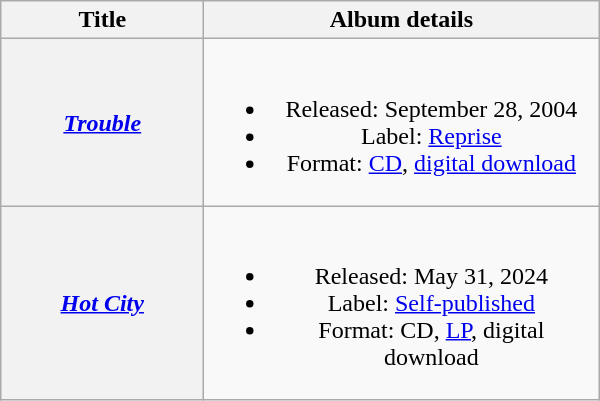<table class="wikitable plainrowheaders" style="text-align:center;">
<tr>
<th scope="col" style="width:8em;">Title</th>
<th scope="col" style="width:16em;">Album details</th>
</tr>
<tr>
<th scope="row"><em><a href='#'>Trouble</a></em></th>
<td><br><ul><li>Released: September 28, 2004</li><li>Label: <a href='#'>Reprise</a></li><li>Format: <a href='#'>CD</a>, <a href='#'>digital download</a></li></ul></td>
</tr>
<tr>
<th scope="row"><em><a href='#'>Hot City</a></em></th>
<td><br><ul><li>Released: May 31, 2024</li><li>Label: <a href='#'>Self-published</a></li><li>Format: CD, <a href='#'>LP</a>, digital download</li></ul></td>
</tr>
</table>
